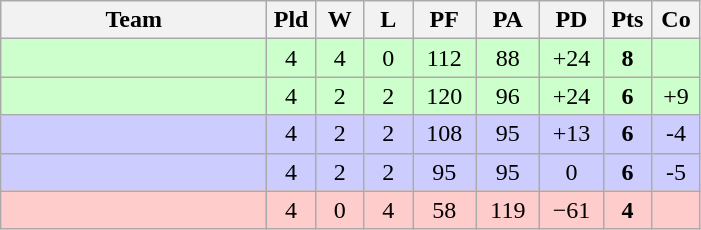<table class=wikitable style="text-align:center">
<tr>
<th width=170>Team</th>
<th width=25>Pld</th>
<th width=25>W</th>
<th width=25>L</th>
<th width=35>PF</th>
<th width=35>PA</th>
<th width=35>PD</th>
<th width=25>Pts</th>
<th width=25>Co</th>
</tr>
<tr bgcolor=ccffcc>
<td style="text-align:left"></td>
<td>4</td>
<td>4</td>
<td>0</td>
<td>112</td>
<td>88</td>
<td>+24</td>
<td><strong>8</strong></td>
<td></td>
</tr>
<tr bgcolor=ccffcc>
<td style="text-align:left"></td>
<td>4</td>
<td>2</td>
<td>2</td>
<td>120</td>
<td>96</td>
<td>+24</td>
<td><strong>6</strong></td>
<td>+9</td>
</tr>
<tr bgcolor=ccccff>
<td style="text-align:left"></td>
<td>4</td>
<td>2</td>
<td>2</td>
<td>108</td>
<td>95</td>
<td>+13</td>
<td><strong>6</strong></td>
<td>-4</td>
</tr>
<tr bgcolor=ccccff>
<td style="text-align:left"></td>
<td>4</td>
<td>2</td>
<td>2</td>
<td>95</td>
<td>95</td>
<td>0</td>
<td><strong>6</strong></td>
<td>-5</td>
</tr>
<tr bgcolor=ffcccc>
<td style="text-align:left"></td>
<td>4</td>
<td>0</td>
<td>4</td>
<td>58</td>
<td>119</td>
<td>−61</td>
<td><strong>4</strong></td>
<td></td>
</tr>
</table>
